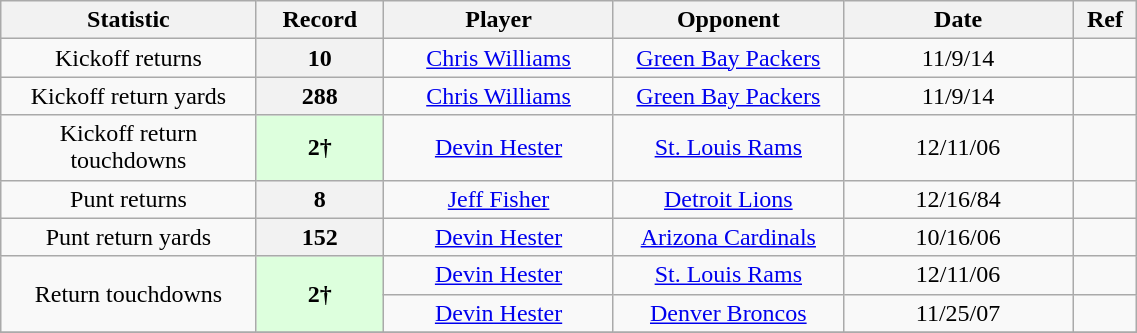<table class="sortable wikitable" style="text-align:center" width="60%">
<tr>
<th scope="col" width=20%>Statistic</th>
<th scope="col" width=10% class="unsortable">Record</th>
<th scope="col" width=18%>Player</th>
<th scope="col" width=18%>Opponent</th>
<th scope="col" width=18%>Date</th>
<th scope="col" width=5% class="unsortable">Ref</th>
</tr>
<tr>
<td>Kickoff returns</td>
<th>10</th>
<td><a href='#'>Chris Williams</a></td>
<td><a href='#'>Green Bay Packers</a></td>
<td>11/9/14</td>
<td></td>
</tr>
<tr>
<td>Kickoff return yards</td>
<th>288</th>
<td><a href='#'>Chris Williams</a></td>
<td><a href='#'>Green Bay Packers</a></td>
<td>11/9/14</td>
<td></td>
</tr>
<tr>
<td>Kickoff return touchdowns</td>
<th rowSpan="1" scope="row" style="background-color:#ddffdd">2†</th>
<td><a href='#'>Devin Hester</a></td>
<td><a href='#'>St. Louis Rams</a></td>
<td>12/11/06</td>
<td></td>
</tr>
<tr>
<td>Punt returns</td>
<th>8</th>
<td><a href='#'>Jeff Fisher</a></td>
<td><a href='#'>Detroit Lions</a></td>
<td>12/16/84</td>
<td></td>
</tr>
<tr>
<td>Punt return yards</td>
<th>152</th>
<td><a href='#'>Devin Hester</a></td>
<td><a href='#'>Arizona Cardinals</a></td>
<td>10/16/06</td>
<td></td>
</tr>
<tr>
<td rowSpan="2">Return touchdowns</td>
<th rowSpan="2" scope="row" style="background-color:#ddffdd">2†</th>
<td><a href='#'>Devin Hester</a></td>
<td><a href='#'>St. Louis Rams</a></td>
<td>12/11/06</td>
<td></td>
</tr>
<tr>
<td><a href='#'>Devin Hester</a></td>
<td><a href='#'>Denver Broncos</a></td>
<td>11/25/07</td>
<td></td>
</tr>
<tr>
</tr>
</table>
